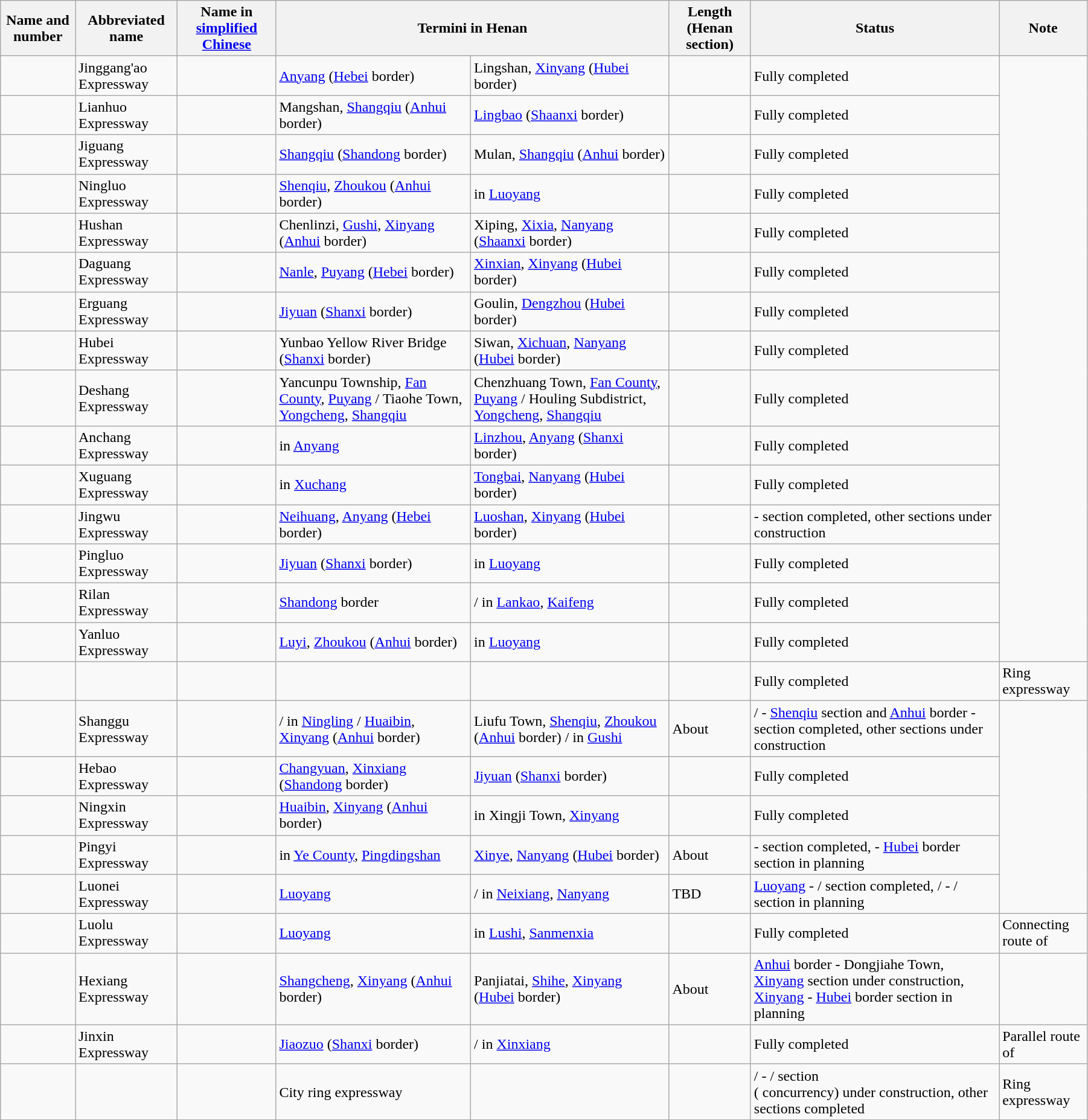<table class="wikitable" width="95%">
<tr>
<th>Name and number</th>
<th>Abbreviated name</th>
<th>Name in <a href='#'>simplified Chinese</a></th>
<th colspan="2">Termini in Henan</th>
<th>Length (Henan section)</th>
<th>Status</th>
<th>Note</th>
</tr>
<tr>
<td></td>
<td>Jinggang'ao Expressway</td>
<td></td>
<td><a href='#'>Anyang</a> (<a href='#'>Hebei</a> border)</td>
<td>Lingshan, <a href='#'>Xinyang</a> (<a href='#'>Hubei</a> border)</td>
<td></td>
<td>Fully completed</td>
</tr>
<tr>
<td></td>
<td>Lianhuo Expressway</td>
<td></td>
<td>Mangshan, <a href='#'>Shangqiu</a> (<a href='#'>Anhui</a> border)</td>
<td><a href='#'>Lingbao</a> (<a href='#'>Shaanxi</a> border)</td>
<td></td>
<td>Fully completed</td>
</tr>
<tr>
<td></td>
<td>Jiguang Expressway</td>
<td></td>
<td><a href='#'>Shangqiu</a> (<a href='#'>Shandong</a> border)</td>
<td>Mulan, <a href='#'>Shangqiu</a> (<a href='#'>Anhui</a> border)</td>
<td></td>
<td>Fully completed</td>
</tr>
<tr>
<td></td>
<td>Ningluo Expressway</td>
<td></td>
<td><a href='#'>Shenqiu</a>, <a href='#'>Zhoukou</a> (<a href='#'>Anhui</a> border)</td>
<td> in <a href='#'>Luoyang</a></td>
<td></td>
<td>Fully completed</td>
</tr>
<tr>
<td></td>
<td>Hushan Expressway</td>
<td></td>
<td>Chenlinzi, <a href='#'>Gushi</a>, <a href='#'>Xinyang</a> (<a href='#'>Anhui</a> border)</td>
<td>Xiping, <a href='#'>Xixia</a>, <a href='#'>Nanyang</a> (<a href='#'>Shaanxi</a> border)</td>
<td></td>
<td>Fully completed</td>
</tr>
<tr>
<td></td>
<td>Daguang Expressway</td>
<td></td>
<td><a href='#'>Nanle</a>, <a href='#'>Puyang</a> (<a href='#'>Hebei</a> border)</td>
<td><a href='#'>Xinxian</a>, <a href='#'>Xinyang</a> (<a href='#'>Hubei</a> border)</td>
<td></td>
<td>Fully completed</td>
</tr>
<tr>
<td></td>
<td>Erguang Expressway</td>
<td></td>
<td><a href='#'>Jiyuan</a> (<a href='#'>Shanxi</a> border)</td>
<td>Goulin, <a href='#'>Dengzhou</a> (<a href='#'>Hubei</a> border)</td>
<td></td>
<td>Fully completed</td>
</tr>
<tr>
<td></td>
<td>Hubei Expressway</td>
<td></td>
<td>Yunbao Yellow River Bridge (<a href='#'>Shanxi</a> border)</td>
<td>Siwan, <a href='#'>Xichuan</a>, <a href='#'>Nanyang</a> (<a href='#'>Hubei</a> border)</td>
<td></td>
<td>Fully completed</td>
</tr>
<tr>
<td></td>
<td>Deshang Expressway</td>
<td></td>
<td>Yancunpu Township, <a href='#'>Fan County</a>, <a href='#'>Puyang</a> / Tiaohe Town, <a href='#'>Yongcheng</a>, <a href='#'>Shangqiu</a></td>
<td>Chenzhuang Town, <a href='#'>Fan County</a>, <a href='#'>Puyang</a> / Houling Subdistrict, <a href='#'>Yongcheng</a>, <a href='#'>Shangqiu</a></td>
<td></td>
<td>Fully completed</td>
</tr>
<tr>
<td></td>
<td>Anchang Expressway</td>
<td></td>
<td> in <a href='#'>Anyang</a></td>
<td><a href='#'>Linzhou</a>, <a href='#'>Anyang</a> (<a href='#'>Shanxi</a> border)</td>
<td></td>
<td>Fully completed</td>
</tr>
<tr>
<td></td>
<td>Xuguang Expressway</td>
<td></td>
<td> in <a href='#'>Xuchang</a></td>
<td><a href='#'>Tongbai</a>, <a href='#'>Nanyang</a> (<a href='#'>Hubei</a> border)</td>
<td></td>
<td>Fully completed</td>
</tr>
<tr>
<td></td>
<td>Jingwu Expressway</td>
<td></td>
<td><a href='#'>Neihuang</a>, <a href='#'>Anyang</a> (<a href='#'>Hebei</a> border)</td>
<td><a href='#'>Luoshan</a>, <a href='#'>Xinyang</a> (<a href='#'>Hubei</a> border)</td>
<td></td>
<td>- section completed, other sections under construction</td>
</tr>
<tr>
<td></td>
<td>Pingluo Expressway</td>
<td></td>
<td><a href='#'>Jiyuan</a> (<a href='#'>Shanxi</a> border)</td>
<td> in <a href='#'>Luoyang</a></td>
<td></td>
<td>Fully completed</td>
</tr>
<tr>
<td></td>
<td>Rilan Expressway</td>
<td></td>
<td><a href='#'>Shandong</a> border</td>
<td> /  in <a href='#'>Lankao</a>, <a href='#'>Kaifeng</a></td>
<td></td>
<td>Fully completed</td>
</tr>
<tr>
<td></td>
<td>Yanluo Expressway</td>
<td></td>
<td><a href='#'>Luyi</a>, <a href='#'>Zhoukou</a> (<a href='#'>Anhui</a> border)</td>
<td> in <a href='#'>Luoyang</a></td>
<td></td>
<td>Fully completed</td>
</tr>
<tr>
<td></td>
<td></td>
<td></td>
<td></td>
<td></td>
<td></td>
<td>Fully completed</td>
<td>Ring expressway</td>
</tr>
<tr>
<td></td>
<td>Shanggu Expressway</td>
<td></td>
<td> /  in <a href='#'>Ningling</a> / <a href='#'>Huaibin</a>, <a href='#'>Xinyang</a> (<a href='#'>Anhui</a> border)</td>
<td>Liufu Town, <a href='#'>Shenqiu</a>, <a href='#'>Zhoukou</a> (<a href='#'>Anhui</a> border) /  in <a href='#'>Gushi</a></td>
<td>About </td>
<td> /  - <a href='#'>Shenqiu</a> section and <a href='#'>Anhui</a> border -   section completed, other sections under construction</td>
</tr>
<tr>
<td></td>
<td>Hebao Expressway</td>
<td></td>
<td><a href='#'>Changyuan</a>, <a href='#'>Xinxiang</a> (<a href='#'>Shandong</a> border)</td>
<td><a href='#'>Jiyuan</a> (<a href='#'>Shanxi</a> border)</td>
<td></td>
<td>Fully completed</td>
</tr>
<tr>
<td></td>
<td>Ningxin Expressway</td>
<td></td>
<td><a href='#'>Huaibin</a>, <a href='#'>Xinyang</a> (<a href='#'>Anhui</a> border)</td>
<td> in Xingji Town, <a href='#'>Xinyang</a></td>
<td></td>
<td>Fully completed</td>
</tr>
<tr>
<td></td>
<td>Pingyi Expressway</td>
<td></td>
<td> in <a href='#'>Ye County</a>, <a href='#'>Pingdingshan</a></td>
<td><a href='#'>Xinye</a>, <a href='#'>Nanyang</a> (<a href='#'>Hubei</a> border)</td>
<td>About </td>
<td> -  section completed,  - <a href='#'>Hubei</a> border section in planning</td>
</tr>
<tr>
<td></td>
<td>Luonei Expressway</td>
<td></td>
<td><a href='#'>Luoyang</a></td>
<td> /  in <a href='#'>Neixiang</a>, <a href='#'>Nanyang</a></td>
<td>TBD</td>
<td><a href='#'>Luoyang</a> -  /  section completed,  /  -  /  section in planning</td>
</tr>
<tr>
<td></td>
<td>Luolu Expressway</td>
<td></td>
<td><a href='#'>Luoyang</a></td>
<td> in <a href='#'>Lushi</a>, <a href='#'>Sanmenxia</a></td>
<td></td>
<td>Fully completed</td>
<td>Connecting route of </td>
</tr>
<tr>
<td></td>
<td>Hexiang Expressway</td>
<td></td>
<td><a href='#'>Shangcheng</a>, <a href='#'>Xinyang</a> (<a href='#'>Anhui</a> border)</td>
<td>Panjiatai, <a href='#'>Shihe</a>, <a href='#'>Xinyang</a> (<a href='#'>Hubei</a> border)</td>
<td>About </td>
<td><a href='#'>Anhui</a> border - Dongjiahe Town, <a href='#'>Xinyang</a> section under construction, <a href='#'>Xinyang</a> - <a href='#'>Hubei</a> border section in planning</td>
</tr>
<tr>
<td></td>
<td>Jinxin Expressway</td>
<td></td>
<td><a href='#'>Jiaozuo</a> (<a href='#'>Shanxi</a> border)</td>
<td> /  in <a href='#'>Xinxiang</a></td>
<td></td>
<td>Fully completed</td>
<td>Parallel route of </td>
</tr>
<tr>
<td></td>
<td></td>
<td></td>
<td>City ring expressway</td>
<td></td>
<td></td>
<td> /  -  /  section<br>( concurrency) under construction, other sections completed</td>
<td>Ring expressway</td>
</tr>
<tr>
</tr>
</table>
